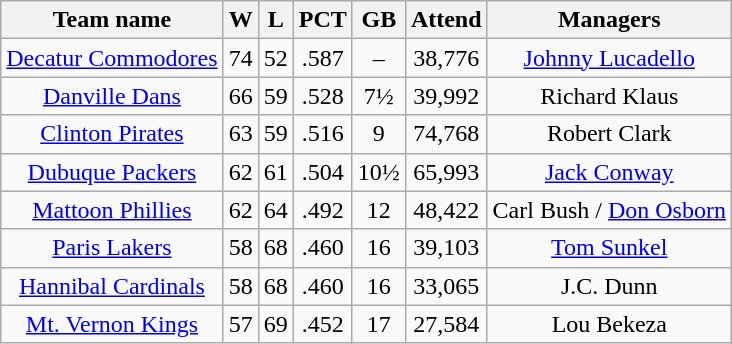<table class="wikitable">
<tr>
<th>Team name</th>
<th>W</th>
<th>L</th>
<th>PCT</th>
<th>GB</th>
<th>Attend</th>
<th>Managers</th>
</tr>
<tr align=center>
<td><a href='#'>Decatur Commodores</a></td>
<td>74</td>
<td>52</td>
<td>.587</td>
<td>–</td>
<td>38,776</td>
<td><a href='#'>Johnny Lucadello</a></td>
</tr>
<tr align=center>
<td><a href='#'>Danville Dans</a></td>
<td>66</td>
<td>59</td>
<td>.528</td>
<td>7½</td>
<td>39,992</td>
<td>Richard Klaus</td>
</tr>
<tr align=center>
<td><a href='#'>Clinton Pirates</a></td>
<td>63</td>
<td>59</td>
<td>.516</td>
<td>9</td>
<td>74,768</td>
<td>Robert Clark</td>
</tr>
<tr align=center>
<td><a href='#'>Dubuque Packers</a></td>
<td>62</td>
<td>61</td>
<td>.504</td>
<td>10½</td>
<td>65,993</td>
<td><a href='#'>Jack Conway</a></td>
</tr>
<tr align=center>
<td><a href='#'>Mattoon Phillies</a></td>
<td>62</td>
<td>64</td>
<td>.492</td>
<td>12</td>
<td>48,422</td>
<td>Carl Bush / <a href='#'>Don Osborn</a></td>
</tr>
<tr align=center>
<td><a href='#'>Paris Lakers</a></td>
<td>58</td>
<td>68</td>
<td>.460</td>
<td>16</td>
<td>39,103</td>
<td><a href='#'>Tom Sunkel</a></td>
</tr>
<tr align=center>
<td><a href='#'>Hannibal Cardinals</a></td>
<td>58</td>
<td>68</td>
<td>.460</td>
<td>16</td>
<td>33,065</td>
<td>J.C. Dunn</td>
</tr>
<tr align=center>
<td><a href='#'>Mt. Vernon Kings</a></td>
<td>57</td>
<td>69</td>
<td>.452</td>
<td>17</td>
<td>27,584</td>
<td>Lou Bekeza</td>
</tr>
</table>
